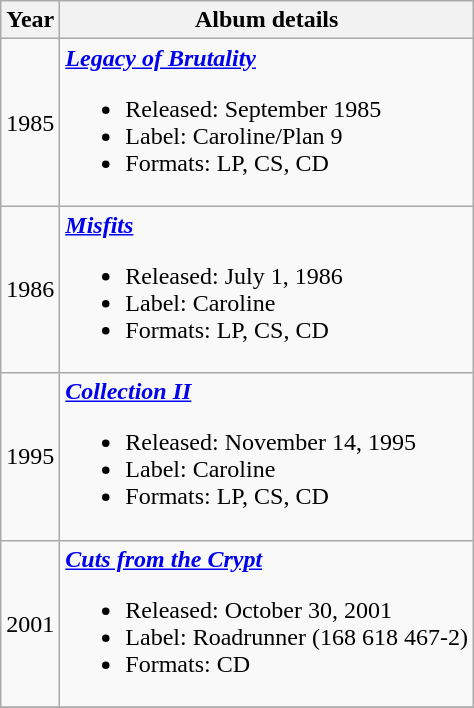<table class ="wikitable">
<tr>
<th>Year</th>
<th>Album details</th>
</tr>
<tr>
<td>1985</td>
<td><strong><em><a href='#'>Legacy of Brutality</a></em></strong><br><ul><li>Released: September 1985</li><li>Label: Caroline/Plan 9</li><li>Formats: LP, CS, CD</li></ul></td>
</tr>
<tr>
<td>1986</td>
<td><strong><em><a href='#'>Misfits</a></em></strong><br><ul><li>Released: July 1, 1986</li><li>Label: Caroline</li><li>Formats: LP, CS, CD</li></ul></td>
</tr>
<tr>
<td>1995</td>
<td><strong><em><a href='#'>Collection II</a></em></strong><br><ul><li>Released: November 14, 1995</li><li>Label: Caroline</li><li>Formats: LP, CS, CD</li></ul></td>
</tr>
<tr>
<td>2001</td>
<td><strong><em><a href='#'>Cuts from the Crypt</a></em></strong><br><ul><li>Released: October 30, 2001</li><li>Label: Roadrunner (168 618 467-2)</li><li>Formats: CD</li></ul></td>
</tr>
<tr>
</tr>
</table>
